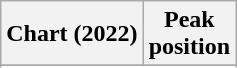<table class="wikitable sortable plainrowheaders">
<tr>
<th scope="col">Chart (2022)</th>
<th scope="col">Peak<br>position</th>
</tr>
<tr>
</tr>
<tr>
</tr>
<tr>
</tr>
</table>
